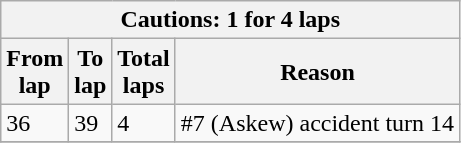<table class="wikitable" style=font-size: 95%;">
<tr>
<th colspan=4>Cautions: 1 for 4 laps</th>
</tr>
<tr>
<th>From<br>lap</th>
<th>To<br>lap</th>
<th>Total<br>laps</th>
<th>Reason</th>
</tr>
<tr>
<td>36</td>
<td>39</td>
<td>4</td>
<td>#7 (Askew) accident turn 14</td>
</tr>
<tr>
</tr>
</table>
